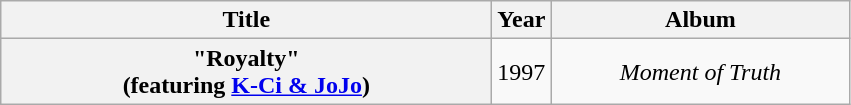<table class="wikitable plainrowheaders" style="text-align:center;">
<tr>
<th scope="col" style="width:20em;">Title</th>
<th scope="col">Year</th>
<th scope="col" style="width:12em;">Album</th>
</tr>
<tr>
<th scope="row">"Royalty"<br><span>(featuring <a href='#'>K-Ci & JoJo</a>)</span></th>
<td>1997</td>
<td><em>Moment of Truth</em></td>
</tr>
</table>
